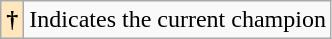<table class="wikitable">
<tr>
<th style="background:#ffe6bd;">†</th>
<td>Indicates the current champion</td>
</tr>
</table>
